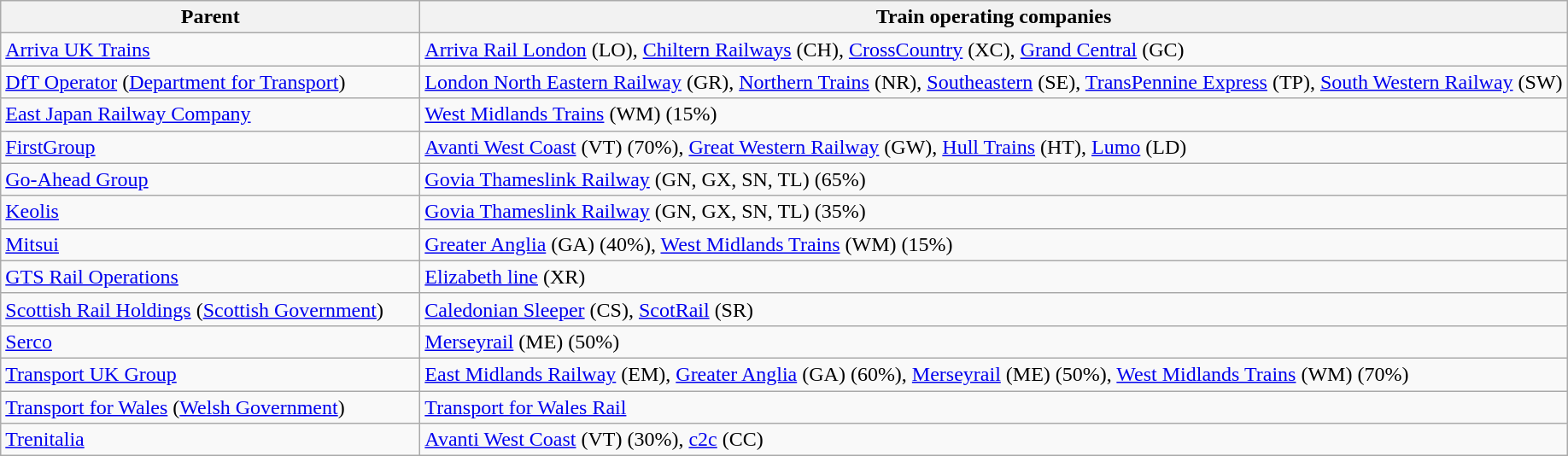<table class="wikitable">
<tr>
<th style="width: 20em;">Parent</th>
<th>Train operating companies</th>
</tr>
<tr>
<td><a href='#'>Arriva UK Trains</a></td>
<td><a href='#'>Arriva Rail London</a> (LO), <a href='#'>Chiltern Railways</a> (CH), <a href='#'>CrossCountry</a> (XC), <a href='#'>Grand Central</a> (GC)</td>
</tr>
<tr>
<td><a href='#'>DfT Operator</a> (<a href='#'>Department for Transport</a>)</td>
<td><a href='#'>London North Eastern Railway</a> (GR), <a href='#'>Northern Trains</a> (NR), <a href='#'>Southeastern</a> (SE), <a href='#'>TransPennine Express</a> (TP), <a href='#'>South Western Railway</a> (SW)</td>
</tr>
<tr>
<td><a href='#'>East Japan Railway Company</a></td>
<td><a href='#'>West Midlands Trains</a> (WM) (15%)</td>
</tr>
<tr>
<td><a href='#'>FirstGroup</a></td>
<td><a href='#'>Avanti West Coast</a> (VT) (70%), <a href='#'>Great Western Railway</a> (GW), <a href='#'>Hull Trains</a> (HT), <a href='#'>Lumo</a> (LD)</td>
</tr>
<tr>
<td><a href='#'>Go-Ahead Group</a></td>
<td><a href='#'>Govia Thameslink Railway</a> (GN, GX, SN, TL) (65%)</td>
</tr>
<tr>
<td><a href='#'>Keolis</a></td>
<td><a href='#'>Govia Thameslink Railway</a> (GN, GX, SN, TL) (35%)</td>
</tr>
<tr>
<td><a href='#'>Mitsui</a></td>
<td><a href='#'>Greater Anglia</a> (GA) (40%), <a href='#'>West Midlands Trains</a> (WM) (15%)</td>
</tr>
<tr>
<td><a href='#'>GTS Rail Operations</a></td>
<td><a href='#'>Elizabeth line</a> (XR)</td>
</tr>
<tr>
<td><a href='#'>Scottish Rail Holdings</a> (<a href='#'>Scottish Government</a>)</td>
<td><a href='#'>Caledonian Sleeper</a> (CS), <a href='#'>ScotRail</a> (SR)</td>
</tr>
<tr>
<td><a href='#'>Serco</a></td>
<td><a href='#'>Merseyrail</a> (ME) (50%)</td>
</tr>
<tr>
<td><a href='#'>Transport UK Group</a></td>
<td><a href='#'>East Midlands Railway</a> (EM), <a href='#'>Greater Anglia</a> (GA) (60%), <a href='#'>Merseyrail</a> (ME) (50%), <a href='#'>West Midlands Trains</a> (WM) (70%)</td>
</tr>
<tr>
<td><a href='#'>Transport for Wales</a> (<a href='#'>Welsh Government</a>)</td>
<td><a href='#'>Transport for Wales Rail</a></td>
</tr>
<tr>
<td><a href='#'>Trenitalia</a></td>
<td><a href='#'>Avanti West Coast</a> (VT) (30%), <a href='#'>c2c</a> (CC)</td>
</tr>
</table>
